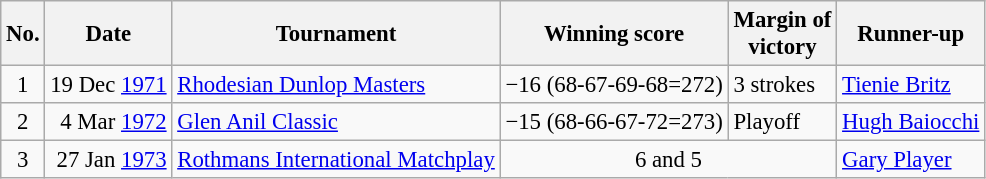<table class="wikitable" style="font-size:95%;">
<tr>
<th>No.</th>
<th>Date</th>
<th>Tournament</th>
<th>Winning score</th>
<th>Margin of<br>victory</th>
<th>Runner-up</th>
</tr>
<tr>
<td align=center>1</td>
<td align=right>19 Dec <a href='#'>1971</a></td>
<td><a href='#'>Rhodesian Dunlop Masters</a></td>
<td>−16 (68-67-69-68=272)</td>
<td>3 strokes</td>
<td> <a href='#'>Tienie Britz</a></td>
</tr>
<tr>
<td align=center>2</td>
<td align=right>4 Mar <a href='#'>1972</a></td>
<td><a href='#'>Glen Anil Classic</a></td>
<td>−15 (68-66-67-72=273)</td>
<td>Playoff</td>
<td> <a href='#'>Hugh Baiocchi</a></td>
</tr>
<tr>
<td align=center>3</td>
<td align=right>27 Jan <a href='#'>1973</a></td>
<td><a href='#'>Rothmans International Matchplay</a></td>
<td colspan=2 align=center>6 and 5</td>
<td> <a href='#'>Gary Player</a></td>
</tr>
</table>
